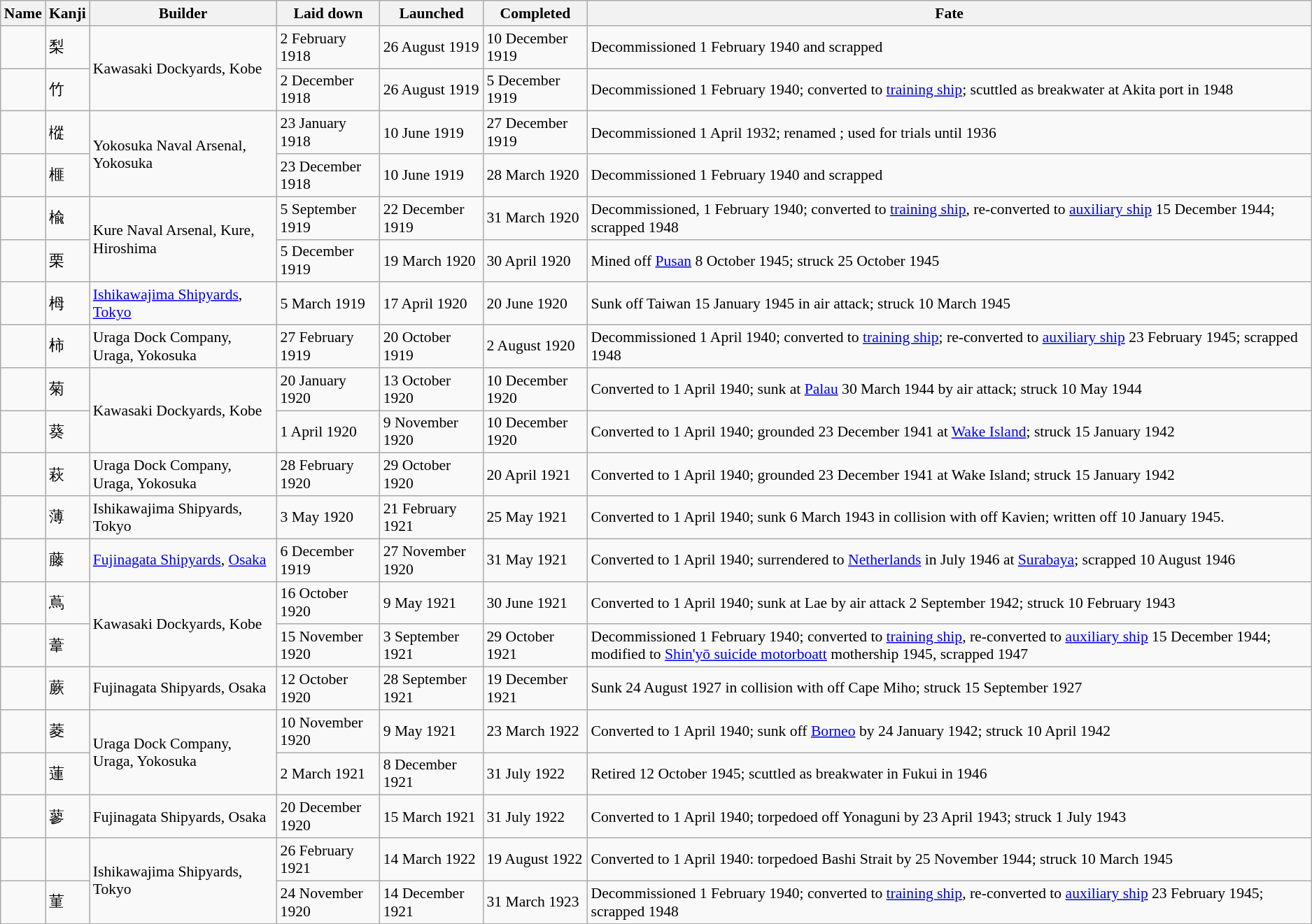<table class="wikitable" style="font-size:90%;">
<tr>
<th>Name</th>
<th>Kanji</th>
<th>Builder</th>
<th>Laid down</th>
<th>Launched</th>
<th>Completed</th>
<th>Fate</th>
</tr>
<tr>
<td></td>
<td>梨</td>
<td rowspan=2>Kawasaki Dockyards, Kobe</td>
<td>2 February 1918</td>
<td>26 August 1919</td>
<td>10 December 1919</td>
<td>Decommissioned 1 February 1940 and scrapped</td>
</tr>
<tr>
<td></td>
<td>竹</td>
<td>2 December 1918</td>
<td>26 August 1919</td>
<td>5 December 1919</td>
<td>Decommissioned 1 February 1940; converted to <a href='#'>training ship</a>; scuttled as breakwater at Akita port in 1948</td>
</tr>
<tr>
<td></td>
<td>樅</td>
<td rowspan=2>Yokosuka Naval Arsenal, Yokosuka</td>
<td>23 January 1918</td>
<td>10 June 1919</td>
<td>27 December 1919</td>
<td>Decommissioned 1 April 1932; renamed ; used for trials until 1936</td>
</tr>
<tr>
<td></td>
<td>榧</td>
<td>23 December 1918</td>
<td>10 June 1919</td>
<td>28 March 1920</td>
<td>Decommissioned 1 February 1940 and scrapped</td>
</tr>
<tr>
<td></td>
<td>楡</td>
<td rowspan=2>Kure Naval Arsenal, Kure, Hiroshima</td>
<td>5 September 1919</td>
<td>22 December 1919</td>
<td>31 March 1920</td>
<td>Decommissioned, 1 February 1940; converted to <a href='#'>training ship</a>, re-converted to <a href='#'>auxiliary ship</a>  15 December 1944; scrapped 1948</td>
</tr>
<tr>
<td></td>
<td>栗</td>
<td>5 December 1919</td>
<td>19 March 1920</td>
<td>30 April 1920</td>
<td>Mined off <a href='#'>Pusan</a> 8 October 1945; struck 25 October 1945</td>
</tr>
<tr>
<td></td>
<td>栂</td>
<td><a href='#'>Ishikawajima Shipyards</a>, <a href='#'>Tokyo</a></td>
<td>5 March 1919</td>
<td>17 April 1920</td>
<td>20 June 1920</td>
<td>Sunk off Taiwan 15 January 1945 in air attack; struck 10 March 1945</td>
</tr>
<tr>
<td></td>
<td>柿</td>
<td>Uraga Dock Company, Uraga, Yokosuka</td>
<td>27 February 1919</td>
<td>20 October 1919</td>
<td>2 August 1920</td>
<td>Decommissioned 1 April 1940; converted to <a href='#'>training ship</a>; re-converted to <a href='#'>auxiliary ship</a>  23 February 1945; scrapped 1948</td>
</tr>
<tr>
<td></td>
<td>菊</td>
<td rowspan=2>Kawasaki Dockyards, Kobe</td>
<td>20 January 1920</td>
<td>13 October 1920</td>
<td>10 December 1920</td>
<td>Converted to  1 April 1940; sunk at <a href='#'>Palau</a> 30 March 1944 by air attack; struck 10 May 1944</td>
</tr>
<tr>
<td></td>
<td>葵</td>
<td>1 April 1920</td>
<td>9 November 1920</td>
<td>10 December 1920</td>
<td>Converted to  1 April 1940; grounded 23 December 1941 at <a href='#'>Wake Island</a>; struck 15 January 1942</td>
</tr>
<tr>
<td></td>
<td>萩</td>
<td>Uraga Dock Company, Uraga, Yokosuka</td>
<td>28 February 1920</td>
<td>29 October 1920</td>
<td>20 April 1921</td>
<td>Converted to  1 April 1940; grounded 23 December 1941 at Wake Island; struck 15 January 1942</td>
</tr>
<tr>
<td></td>
<td>薄</td>
<td>Ishikawajima Shipyards, Tokyo</td>
<td>3 May 1920</td>
<td>21 February 1921</td>
<td>25 May 1921</td>
<td>Converted to  1 April 1940; sunk 6 March 1943 in collision with  off Kavien; written off 10 January 1945.</td>
</tr>
<tr>
<td></td>
<td>藤</td>
<td><a href='#'>Fujinagata Shipyards</a>, <a href='#'>Osaka</a></td>
<td>6 December 1919</td>
<td>27 November 1920</td>
<td>31 May 1921</td>
<td>Converted to  1 April 1940; surrendered to <a href='#'>Netherlands</a> in July 1946 at <a href='#'>Surabaya</a>; scrapped 10 August 1946</td>
</tr>
<tr>
<td></td>
<td>蔦</td>
<td rowspan=2>Kawasaki Dockyards, Kobe</td>
<td>16 October 1920</td>
<td>9 May 1921</td>
<td>30 June 1921</td>
<td>Converted to  1 April 1940; sunk at Lae by air attack 2 September 1942; struck 10 February 1943</td>
</tr>
<tr>
<td></td>
<td>葦</td>
<td>15 November 1920</td>
<td>3 September 1921</td>
<td>29 October 1921</td>
<td>Decommissioned 1 February 1940; converted to <a href='#'>training ship</a>, re-converted to <a href='#'>auxiliary ship</a>  15 December 1944; modified to <a href='#'>Shin'yō suicide motorboatt</a> mothership 1945, scrapped 1947</td>
</tr>
<tr>
<td></td>
<td>蕨</td>
<td>Fujinagata Shipyards, Osaka</td>
<td>12 October 1920</td>
<td>28 September 1921</td>
<td>19 December 1921</td>
<td>Sunk 24 August 1927 in collision with  off Cape Miho; struck 15 September 1927</td>
</tr>
<tr>
<td></td>
<td>菱</td>
<td rowspan=2>Uraga Dock Company, Uraga, Yokosuka</td>
<td>10 November 1920</td>
<td>9 May 1921</td>
<td>23 March 1922</td>
<td>Converted to  1 April 1940; sunk off <a href='#'>Borneo</a> by  24 January 1942; struck 10 April 1942</td>
</tr>
<tr>
<td></td>
<td>蓮</td>
<td>2 March 1921</td>
<td>8 December 1921</td>
<td>31 July 1922</td>
<td>Retired 12 October 1945; scuttled as breakwater in Fukui in 1946</td>
</tr>
<tr>
<td></td>
<td>蓼</td>
<td>Fujinagata Shipyards, Osaka</td>
<td>20 December 1920</td>
<td>15 March 1921</td>
<td>31 July 1922</td>
<td>Converted to  1 April 1940; torpedoed off Yonaguni by  23 April 1943; struck 1 July 1943</td>
</tr>
<tr>
<td></td>
<td></td>
<td rowspan=2>Ishikawajima Shipyards, Tokyo</td>
<td>26 February 1921</td>
<td>14 March 1922</td>
<td>19 August 1922</td>
<td>Converted to  1 April 1940: torpedoed Bashi Strait by  25 November 1944; struck 10 March 1945</td>
</tr>
<tr>
<td></td>
<td>菫</td>
<td>24 November 1920</td>
<td>14 December 1921</td>
<td>31 March 1923</td>
<td>Decommissioned 1 February 1940; converted to <a href='#'>training ship</a>, re-converted to <a href='#'>auxiliary ship</a>  23 February 1945; scrapped 1948</td>
</tr>
</table>
